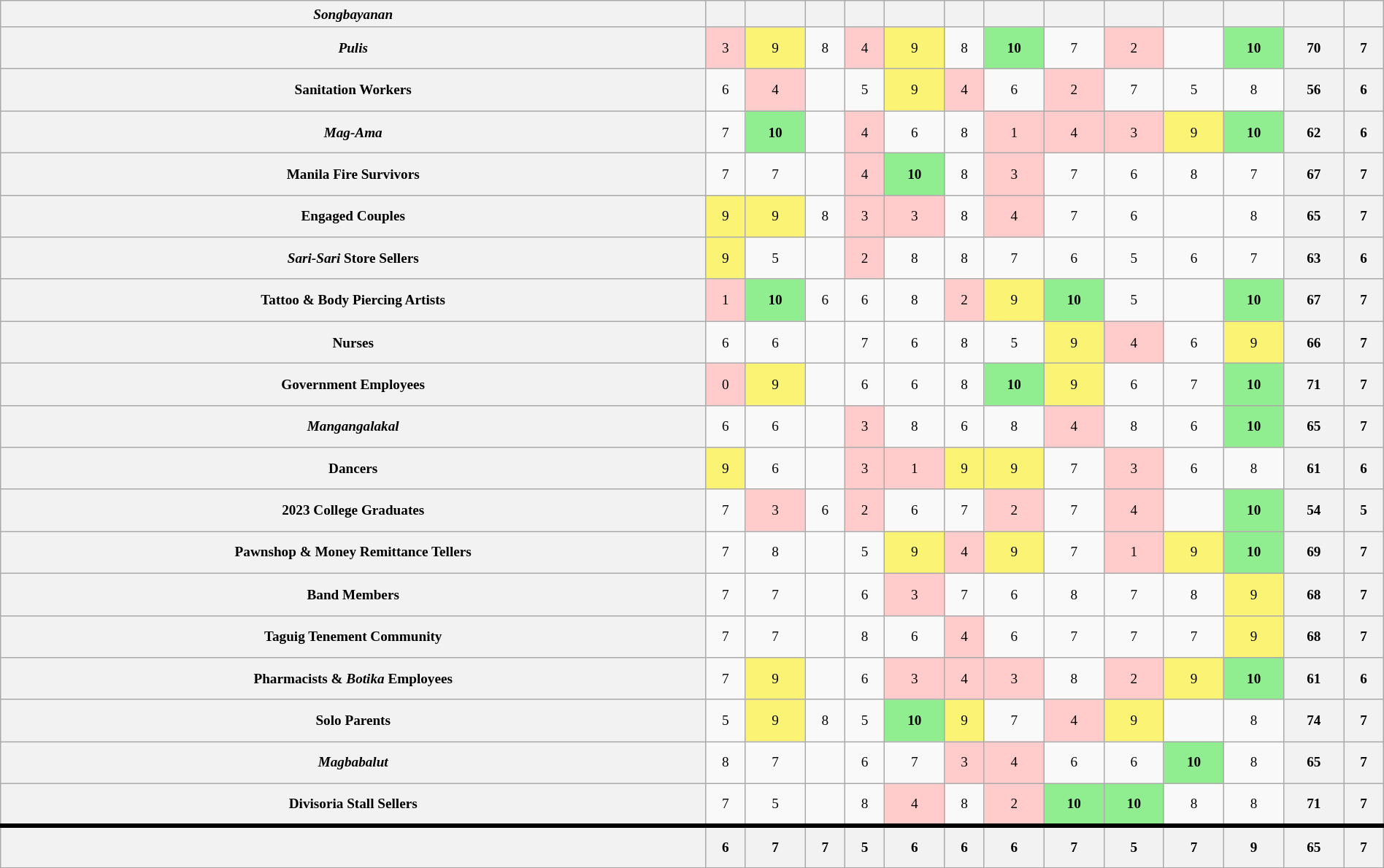<table class="wikitable sortable"" style="text-align:center; font-size:80%; line-height:18px;" width="100%">
<tr>
<th><em>Songbayanan</em></th>
<th></th>
<th></th>
<th></th>
<th></th>
<th></th>
<th></th>
<th></th>
<th></th>
<th></th>
<th></th>
<th></th>
<th></th>
<th></th>
</tr>
<tr style="height: 3em;">
<th><em>Pulis</em></th>
<td style="background:#ffcccb;">3</td>
<td style="background:#FBF373;">9</td>
<td>8</td>
<td style="background:#ffcccb;">4</td>
<td style="background:#FBF373;">9</td>
<td>8</td>
<td style="background:lightgreen;"><strong>10</strong></td>
<td>7</td>
<td style="background:#ffcccb;">2</td>
<td></td>
<td style="background:lightgreen;"><strong>10</strong></td>
<th>70</th>
<th><strong>7</strong></th>
</tr>
<tr style="height: 3em;">
<th>Sanitation Workers</th>
<td>6</td>
<td style="background:#ffcccb;">4</td>
<td></td>
<td>5</td>
<td style="background:#FBF373;">9</td>
<td style="background:#ffcccb;">4</td>
<td>6</td>
<td style="background:#ffcccb;">2</td>
<td>7</td>
<td>5</td>
<td>8</td>
<th>56</th>
<th><strong>6</strong></th>
</tr>
<tr style="height: 3em;">
<th><em>Mag-Ama</em></th>
<td>7</td>
<td style="background:lightgreen;"><strong>10</strong></td>
<td></td>
<td style="background:#ffcccb;">4</td>
<td>6</td>
<td>8</td>
<td style="background:#ffcccb;">1</td>
<td style="background:#ffcccb;">4</td>
<td style="background:#ffcccb;">3</td>
<td style="background:#FBF373;">9</td>
<td style="background:lightgreen;"><strong>10</strong></td>
<th>62</th>
<th><strong>6</strong></th>
</tr>
<tr style="height: 3em;">
<th>Manila Fire Survivors</th>
<td>7</td>
<td>7</td>
<td></td>
<td style="background:#ffcccb;">4</td>
<td style="background:lightgreen;"><strong>10</strong></td>
<td>8</td>
<td style="background:#ffcccb;">3</td>
<td>7</td>
<td>6</td>
<td>8</td>
<td>7</td>
<th>67</th>
<th><strong>7</strong></th>
</tr>
<tr style="height: 3em;">
<th>Engaged Couples</th>
<td style="background:#FBF373;">9</td>
<td style="background:#FBF373;">9</td>
<td>8</td>
<td style="background:#ffcccb;">3</td>
<td style="background:#ffcccb;">3</td>
<td>8</td>
<td style="background:#ffcccb;">4</td>
<td>7</td>
<td>6</td>
<td></td>
<td>8</td>
<th>65</th>
<th>7</th>
</tr>
<tr style="height: 3em;">
<th><em>Sari-Sari</em> Store Sellers</th>
<td style="background:#FBF373;">9</td>
<td>5</td>
<td></td>
<td style="background:#ffcccb;">2</td>
<td>8</td>
<td>8</td>
<td>7</td>
<td>6</td>
<td>5</td>
<td>6</td>
<td>7</td>
<th>63</th>
<th>6</th>
</tr>
<tr style="height: 3em;">
<th>Tattoo & Body Piercing Artists</th>
<td style="background:#ffcccb;">1</td>
<td style="background:lightgreen;"><strong>10</strong></td>
<td>6</td>
<td>6</td>
<td>8</td>
<td style="background:#ffcccb;">2</td>
<td style="background:#FBF373;">9</td>
<td style="background:lightgreen;"><strong>10</strong></td>
<td>5</td>
<td></td>
<td style="background:lightgreen;"><strong>10</strong></td>
<th>67</th>
<th>7</th>
</tr>
<tr style="height: 3em;">
<th>Nurses</th>
<td>6</td>
<td>6</td>
<td></td>
<td>7</td>
<td>6</td>
<td>8</td>
<td>5</td>
<td style="background:#FBF373;">9</td>
<td style="background:#ffcccb;">4</td>
<td>6</td>
<td style="background:#FBF373;">9</td>
<th>66</th>
<th>7</th>
</tr>
<tr style="height: 3em;">
<th>Government Employees</th>
<td style="background:#ffcccb;">0</td>
<td style="background:#FBF373;">9</td>
<td></td>
<td>6</td>
<td>6</td>
<td>8</td>
<td style="background:lightgreen;"><strong>10</strong></td>
<td style="background:#FBF373;">9</td>
<td>6</td>
<td>7</td>
<td style="background:lightgreen;"><strong>10</strong></td>
<th>71</th>
<th>7</th>
</tr>
<tr style="height: 3em;">
<th><em>Mangangalakal</em></th>
<td>6</td>
<td>6</td>
<td></td>
<td style="background:#ffcccb;">3</td>
<td>8</td>
<td>6</td>
<td>8</td>
<td style="background:#ffcccb;">4</td>
<td>8</td>
<td>6</td>
<td style="background:lightgreen;"><strong>10</strong></td>
<th>65</th>
<th>7</th>
</tr>
<tr style="height: 3em;">
<th>Dancers</th>
<td style="background:#FBF373;">9</td>
<td>6</td>
<td></td>
<td style="background:#ffcccb;">3</td>
<td style="background:#ffcccb;">1</td>
<td style="background:#FBF373;">9</td>
<td style="background:#FBF373;">9</td>
<td>7</td>
<td style="background:#ffcccb;">3</td>
<td>6</td>
<td>8</td>
<th>61</th>
<th>6</th>
</tr>
<tr style="height: 3em;">
<th>2023 College Graduates</th>
<td>7</td>
<td style="background:#ffcccb;">3</td>
<td>6</td>
<td style="background:#ffcccb;">2</td>
<td>6</td>
<td>7</td>
<td style="background:#ffcccb;">2</td>
<td>7</td>
<td style="background:#ffcccb;">4</td>
<td></td>
<td style="background:lightgreen;"><strong>10</strong></td>
<th>54</th>
<th>5</th>
</tr>
<tr style="height: 3em;">
<th>Pawnshop & Money Remittance Tellers</th>
<td>7</td>
<td>8</td>
<td></td>
<td>5</td>
<td style="background:#FBF373;">9</td>
<td style="background:#ffcccb;">4</td>
<td style="background:#FBF373;">9</td>
<td>7</td>
<td style="background:#ffcccb;">1</td>
<td style="background:#FBF373;">9</td>
<td style="background:lightgreen;"><strong>10</strong></td>
<th>69</th>
<th>7</th>
</tr>
<tr style="height: 3em;">
<th>Band Members</th>
<td>7</td>
<td>7</td>
<td></td>
<td>6</td>
<td style="background:#ffcccb;">3</td>
<td>7</td>
<td>6</td>
<td>8</td>
<td>7</td>
<td>8</td>
<td style="background:#FBF373;">9</td>
<th>68</th>
<th>7</th>
</tr>
<tr style="height: 3em;">
<th>Taguig Tenement Community</th>
<td>7</td>
<td>7</td>
<td></td>
<td>8</td>
<td>6</td>
<td style="background:#ffcccb;">4</td>
<td>6</td>
<td>7</td>
<td>7</td>
<td>7</td>
<td style="background:#FBF373;">9</td>
<th>68</th>
<th>7</th>
</tr>
<tr style="height: 3em;">
<th>Pharmacists & <em>Botika</em> Employees</th>
<td>7</td>
<td style="background:#FBF373;">9</td>
<td></td>
<td>6</td>
<td style="background:#ffcccb;">3</td>
<td style="background:#ffcccb;">4</td>
<td style="background:#ffcccb;">3</td>
<td>8</td>
<td style="background:#ffcccb;">2</td>
<td style="background:#FBF373;">9</td>
<td style="background:lightgreen;"><strong>10</strong></td>
<th>61</th>
<th>6</th>
</tr>
<tr style="height: 3em;">
<th>Solo Parents</th>
<td>5</td>
<td style="background:#FBF373;">9</td>
<td>8</td>
<td>5</td>
<td style="background:lightgreen;"><strong>10</strong></td>
<td style="background:#FBF373;">9</td>
<td>7</td>
<td style="background:#ffcccb;">4</td>
<td style="background:#FBF373;">9</td>
<td></td>
<td>8</td>
<th>74</th>
<th>7</th>
</tr>
<tr style="height: 3em;">
<th><em>Magbabalut</em></th>
<td>8</td>
<td>7</td>
<td></td>
<td>6</td>
<td>7</td>
<td style="background:#ffcccb;">3</td>
<td style="background:#ffcccb;">4</td>
<td>6</td>
<td>6</td>
<td style="background:lightgreen;"><strong>10</strong></td>
<td>8</td>
<th>65</th>
<th>7</th>
</tr>
<tr style="height: 3em;">
<th>Divisoria Stall Sellers</th>
<td>7</td>
<td>5</td>
<td></td>
<td>8</td>
<td style="background:#ffcccb;">4</td>
<td>8</td>
<td style="background:#ffcccb;">2</td>
<td style="background:lightgreen;"><strong>10</strong></td>
<td style="background:lightgreen;"><strong>10</strong></td>
<td>8</td>
<td>8</td>
<th>71</th>
<th>7</th>
</tr>
<tr style="border-top: solid 4px; height: 3em;">
<th></th>
<th>6</th>
<th>7</th>
<th>7</th>
<th>5</th>
<th>6</th>
<th>6</th>
<th>6</th>
<th>7</th>
<th>5</th>
<th>7</th>
<th>9</th>
<th>65</th>
<th>7</th>
</tr>
</table>
